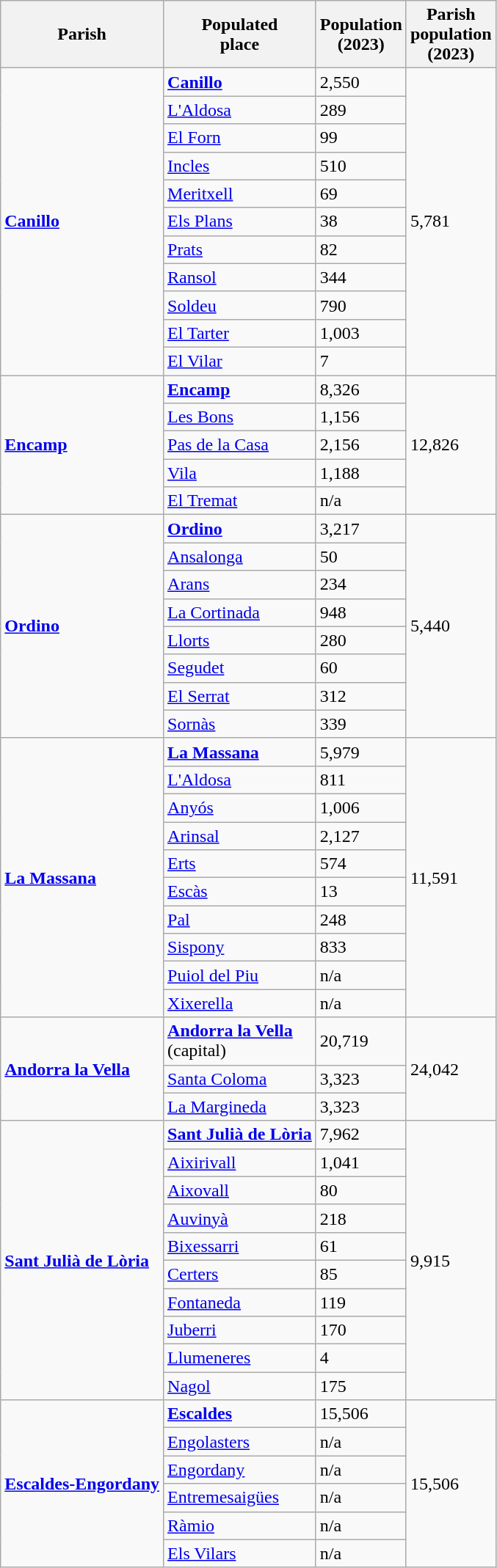<table Class="wikitable sortable">
<tr>
<th>Parish</th>
<th>Populated<br>place</th>
<th>Population<br>(2023)</th>
<th>Parish<br>population<br>(2023)</th>
</tr>
<tr>
<td rowspan=11><strong><a href='#'>Canillo</a></strong></td>
<td><strong><a href='#'>Canillo</a></strong></td>
<td data-sort-value="2550">2,550</td>
<td rowspan=11>5,781</td>
</tr>
<tr>
<td><a href='#'>L'Aldosa</a></td>
<td>289</td>
</tr>
<tr>
<td><a href='#'>El Forn</a></td>
<td>99</td>
</tr>
<tr>
<td><a href='#'>Incles</a></td>
<td>510</td>
</tr>
<tr>
<td><a href='#'>Meritxell</a></td>
<td>69</td>
</tr>
<tr>
<td><a href='#'>Els Plans</a></td>
<td>38</td>
</tr>
<tr>
<td><a href='#'>Prats</a></td>
<td>82</td>
</tr>
<tr>
<td><a href='#'>Ransol</a></td>
<td>344</td>
</tr>
<tr>
<td><a href='#'>Soldeu</a></td>
<td>790</td>
</tr>
<tr>
<td><a href='#'>El Tarter</a></td>
<td data-sort-value="1003">1,003</td>
</tr>
<tr>
<td><a href='#'>El Vilar</a></td>
<td>7</td>
</tr>
<tr>
<td rowspan=5><strong><a href='#'>Encamp</a></strong></td>
<td><strong><a href='#'>Encamp</a></strong></td>
<td data-sort-value="8326">8,326</td>
<td rowspan=5>12,826</td>
</tr>
<tr>
<td><a href='#'>Les Bons</a></td>
<td data-sort-value="1156">1,156</td>
</tr>
<tr>
<td><a href='#'>Pas de la Casa</a></td>
<td data-sort-value="2156">2,156</td>
</tr>
<tr>
<td><a href='#'>Vila</a></td>
<td>1,188</td>
</tr>
<tr>
<td><a href='#'>El Tremat</a></td>
<td>n/a</td>
</tr>
<tr>
<td rowspan=8><strong><a href='#'>Ordino</a></strong></td>
<td><strong><a href='#'>Ordino</a></strong></td>
<td data-sort-value="3217">3,217</td>
<td rowspan=8>5,440</td>
</tr>
<tr>
<td><a href='#'>Ansalonga</a></td>
<td>50</td>
</tr>
<tr>
<td><a href='#'>Arans</a></td>
<td>234</td>
</tr>
<tr>
<td><a href='#'>La Cortinada</a></td>
<td>948</td>
</tr>
<tr>
<td><a href='#'>Llorts</a></td>
<td>280</td>
</tr>
<tr>
<td><a href='#'>Segudet</a></td>
<td>60</td>
</tr>
<tr>
<td><a href='#'>El Serrat</a></td>
<td>312</td>
</tr>
<tr>
<td><a href='#'>Sornàs</a></td>
<td>339</td>
</tr>
<tr>
<td rowspan=10><strong><a href='#'>La Massana</a></strong></td>
<td><strong><a href='#'>La Massana</a></strong></td>
<td data-sort-value="5979">5,979</td>
<td rowspan=10>11,591</td>
</tr>
<tr>
<td><a href='#'>L'Aldosa</a></td>
<td>811</td>
</tr>
<tr>
<td><a href='#'>Anyós</a></td>
<td>1,006</td>
</tr>
<tr>
<td><a href='#'>Arinsal</a></td>
<td data-sort-value="2127">2,127</td>
</tr>
<tr>
<td><a href='#'>Erts</a></td>
<td>574</td>
</tr>
<tr>
<td><a href='#'>Escàs</a></td>
<td>13</td>
</tr>
<tr>
<td><a href='#'>Pal</a></td>
<td>248</td>
</tr>
<tr>
<td><a href='#'>Sispony</a></td>
<td>833</td>
</tr>
<tr>
<td><a href='#'>Puiol del Piu</a></td>
<td>n/a</td>
</tr>
<tr>
<td><a href='#'>Xixerella</a></td>
<td>n/a</td>
</tr>
<tr>
<td rowspan=3><strong><a href='#'>Andorra la Vella</a></strong></td>
<td><strong><a href='#'>Andorra la Vella</a></strong><br>(capital)</td>
<td data-sort-value="20719">20,719</td>
<td rowspan=3>24,042</td>
</tr>
<tr>
<td><a href='#'>Santa Coloma</a></td>
<td data-sort-value="3323">3,323</td>
</tr>
<tr>
<td><a href='#'>La Margineda</a></td>
<td data-sort-value="3323">3,323</td>
</tr>
<tr>
<td rowspan=10><strong><a href='#'>Sant Julià de Lòria</a></strong></td>
<td><strong><a href='#'>Sant Julià de Lòria</a></strong></td>
<td data-sort-value="7962">7,962</td>
<td rowspan=10>9,915</td>
</tr>
<tr>
<td><a href='#'>Aixirivall</a></td>
<td>1,041</td>
</tr>
<tr>
<td><a href='#'>Aixovall</a></td>
<td>80</td>
</tr>
<tr>
<td><a href='#'>Auvinyà</a></td>
<td>218</td>
</tr>
<tr>
<td><a href='#'>Bixessarri</a></td>
<td>61</td>
</tr>
<tr>
<td><a href='#'>Certers</a></td>
<td>85</td>
</tr>
<tr>
<td><a href='#'>Fontaneda</a></td>
<td>119</td>
</tr>
<tr>
<td><a href='#'>Juberri</a></td>
<td>170</td>
</tr>
<tr>
<td><a href='#'>Llumeneres</a></td>
<td>4</td>
</tr>
<tr>
<td><a href='#'>Nagol</a></td>
<td>175</td>
</tr>
<tr>
<td rowspan=6><strong><a href='#'>Escaldes-Engordany</a></strong></td>
<td><strong><a href='#'>Escaldes</a></strong></td>
<td data-sort-value="15506">15,506</td>
<td rowspan=6>15,506</td>
</tr>
<tr>
<td><a href='#'>Engolasters</a></td>
<td>n/a</td>
</tr>
<tr>
<td><a href='#'>Engordany</a></td>
<td>n/a</td>
</tr>
<tr>
<td><a href='#'>Entremesaigües</a></td>
<td>n/a</td>
</tr>
<tr>
<td><a href='#'>Ràmio</a></td>
<td>n/a</td>
</tr>
<tr>
<td><a href='#'>Els Vilars</a></td>
<td>n/a</td>
</tr>
</table>
